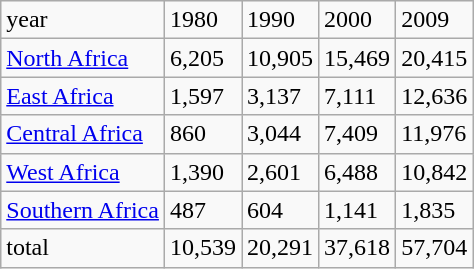<table class="wikitable sortable">
<tr>
<td>year</td>
<td>1980</td>
<td>1990</td>
<td>2000</td>
<td>2009</td>
</tr>
<tr>
<td><a href='#'>North Africa</a></td>
<td>6,205</td>
<td>10,905</td>
<td>15,469</td>
<td>20,415</td>
</tr>
<tr>
<td><a href='#'>East Africa</a></td>
<td>1,597</td>
<td>3,137</td>
<td>7,111</td>
<td>12,636</td>
</tr>
<tr>
<td><a href='#'>Central Africa</a></td>
<td>860</td>
<td>3,044</td>
<td>7,409</td>
<td>11,976</td>
</tr>
<tr>
<td><a href='#'>West Africa</a></td>
<td>1,390</td>
<td>2,601</td>
<td>6,488</td>
<td>10,842</td>
</tr>
<tr>
<td><a href='#'>Southern Africa</a></td>
<td>487</td>
<td>604</td>
<td>1,141</td>
<td>1,835</td>
</tr>
<tr>
<td>total</td>
<td>10,539</td>
<td>20,291</td>
<td>37,618</td>
<td>57,704</td>
</tr>
</table>
